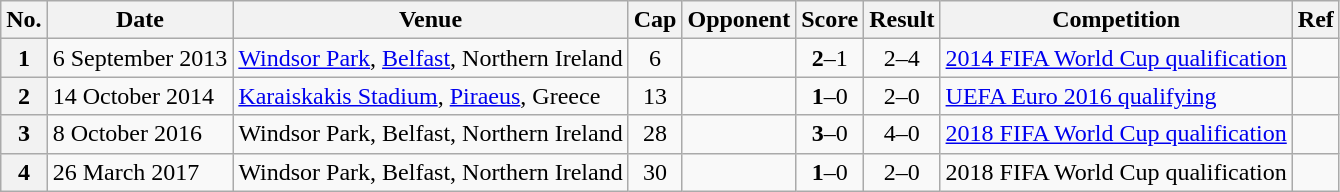<table class="wikitable sortable">
<tr>
<th scope=col>No.</th>
<th scope=col data-sort-type=date>Date</th>
<th scope=col>Venue</th>
<th scope=col>Cap</th>
<th scope=col>Opponent</th>
<th scope=col>Score</th>
<th scope=col>Result</th>
<th scope=col>Competition</th>
<th scope=col class=unsortable>Ref</th>
</tr>
<tr>
<th scope=row>1</th>
<td>6 September 2013</td>
<td><a href='#'>Windsor Park</a>, <a href='#'>Belfast</a>, Northern Ireland</td>
<td align=center>6</td>
<td></td>
<td align=center><strong>2</strong>–1</td>
<td align=center>2–4</td>
<td><a href='#'>2014 FIFA World Cup qualification</a></td>
<td></td>
</tr>
<tr>
<th scope=row>2</th>
<td>14 October 2014</td>
<td><a href='#'>Karaiskakis Stadium</a>, <a href='#'>Piraeus</a>, Greece</td>
<td align=center>13</td>
<td></td>
<td align=center><strong>1</strong>–0</td>
<td align=center>2–0</td>
<td><a href='#'>UEFA Euro 2016 qualifying</a></td>
<td></td>
</tr>
<tr>
<th scope=row>3</th>
<td>8 October 2016</td>
<td>Windsor Park, Belfast, Northern Ireland</td>
<td align=center>28</td>
<td></td>
<td align=center><strong>3</strong>–0</td>
<td align=center>4–0</td>
<td><a href='#'>2018 FIFA World Cup qualification</a></td>
<td></td>
</tr>
<tr>
<th scope=row>4</th>
<td>26 March 2017</td>
<td>Windsor Park, Belfast, Northern Ireland</td>
<td align=center>30</td>
<td></td>
<td align=center><strong>1</strong>–0</td>
<td align=center>2–0</td>
<td>2018 FIFA World Cup qualification</td>
<td></td>
</tr>
</table>
